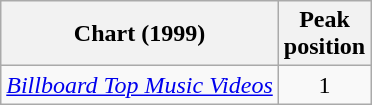<table class="wikitable" border="1">
<tr>
<th align="center">Chart (1999)</th>
<th align="center">Peak<br>position</th>
</tr>
<tr>
<td><em><a href='#'>Billboard Top Music Videos</a></em></td>
<td align="center">1</td>
</tr>
</table>
